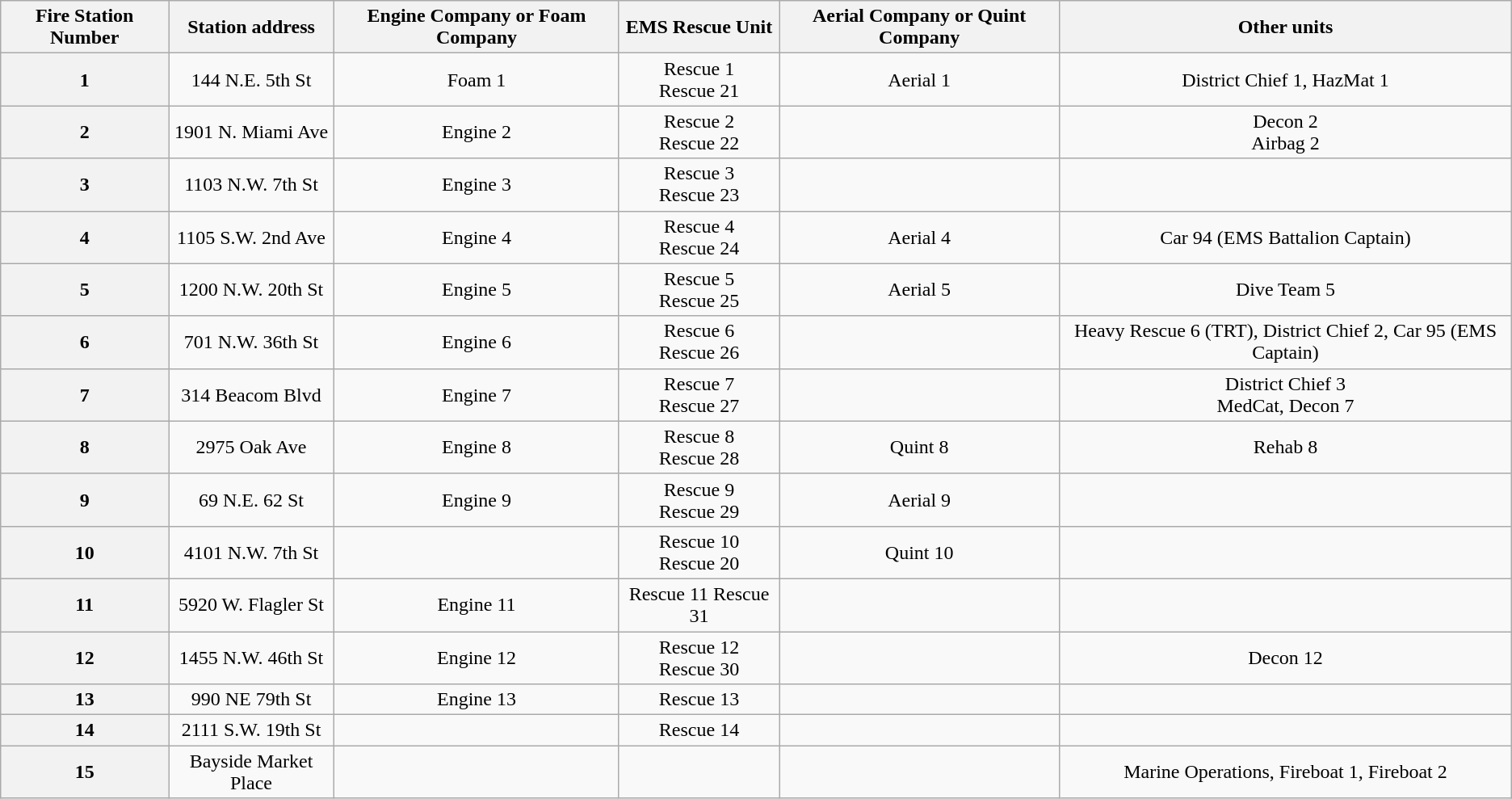<table class=wikitable style="text-align:center;">
<tr>
<th>Fire Station Number</th>
<th>Station address</th>
<th>Engine Company or Foam Company</th>
<th>EMS Rescue Unit</th>
<th>Aerial Company or Quint Company</th>
<th>Other units</th>
</tr>
<tr>
<th>1</th>
<td>144 N.E. 5th St</td>
<td>Foam 1</td>
<td>Rescue 1<br> Rescue 21</td>
<td>Aerial 1</td>
<td>District Chief 1, HazMat 1</td>
</tr>
<tr>
<th>2</th>
<td>1901 N. Miami Ave</td>
<td>Engine 2</td>
<td>Rescue 2<br>Rescue 22</td>
<td></td>
<td>Decon 2<br>Airbag 2</td>
</tr>
<tr>
<th>3</th>
<td>1103 N.W. 7th St</td>
<td>Engine 3</td>
<td>Rescue 3<br>Rescue 23</td>
<td></td>
</tr>
<tr>
<th>4</th>
<td>1105 S.W. 2nd Ave</td>
<td>Engine 4</td>
<td>Rescue 4<br>Rescue 24</td>
<td>Aerial 4</td>
<td>Car 94 (EMS Battalion Captain)</td>
</tr>
<tr>
<th>5</th>
<td>1200 N.W. 20th St</td>
<td>Engine 5</td>
<td>Rescue 5<br>Rescue 25</td>
<td>Aerial 5</td>
<td>Dive Team 5</td>
</tr>
<tr>
<th>6</th>
<td>701 N.W. 36th St</td>
<td>Engine 6</td>
<td>Rescue 6<br>Rescue 26</td>
<td></td>
<td>Heavy Rescue 6 (TRT), District Chief 2, Car 95 (EMS Captain)</td>
</tr>
<tr>
<th>7</th>
<td>314 Beacom Blvd</td>
<td>Engine 7</td>
<td>Rescue 7<br>Rescue 27</td>
<td></td>
<td>District Chief 3<br>MedCat, Decon 7</td>
</tr>
<tr>
<th>8</th>
<td>2975 Oak Ave</td>
<td>Engine 8</td>
<td>Rescue 8<br>Rescue 28</td>
<td>Quint 8</td>
<td>Rehab 8</td>
</tr>
<tr>
<th>9</th>
<td>69 N.E. 62 St</td>
<td>Engine 9</td>
<td>Rescue 9<br>Rescue 29</td>
<td>Aerial 9</td>
<td></td>
</tr>
<tr>
<th>10</th>
<td>4101 N.W. 7th St</td>
<td></td>
<td>Rescue 10<br>Rescue 20</td>
<td>Quint 10</td>
<td></td>
</tr>
<tr>
<th>11</th>
<td>5920 W. Flagler St</td>
<td>Engine 11</td>
<td>Rescue 11 Rescue 31</td>
<td></td>
<td></td>
</tr>
<tr>
<th>12</th>
<td>1455 N.W. 46th St</td>
<td>Engine 12</td>
<td>Rescue 12<br>Rescue 30</td>
<td></td>
<td>Decon 12</td>
</tr>
<tr>
<th>13</th>
<td>990 NE 79th St</td>
<td>Engine 13</td>
<td>Rescue 13</td>
<td></td>
<td></td>
</tr>
<tr>
<th>14</th>
<td>2111 S.W. 19th St</td>
<td></td>
<td>Rescue 14</td>
<td></td>
<td></td>
</tr>
<tr>
<th>15</th>
<td>Bayside Market Place</td>
<td></td>
<td></td>
<td></td>
<td>Marine Operations, Fireboat 1, Fireboat 2</td>
</tr>
</table>
